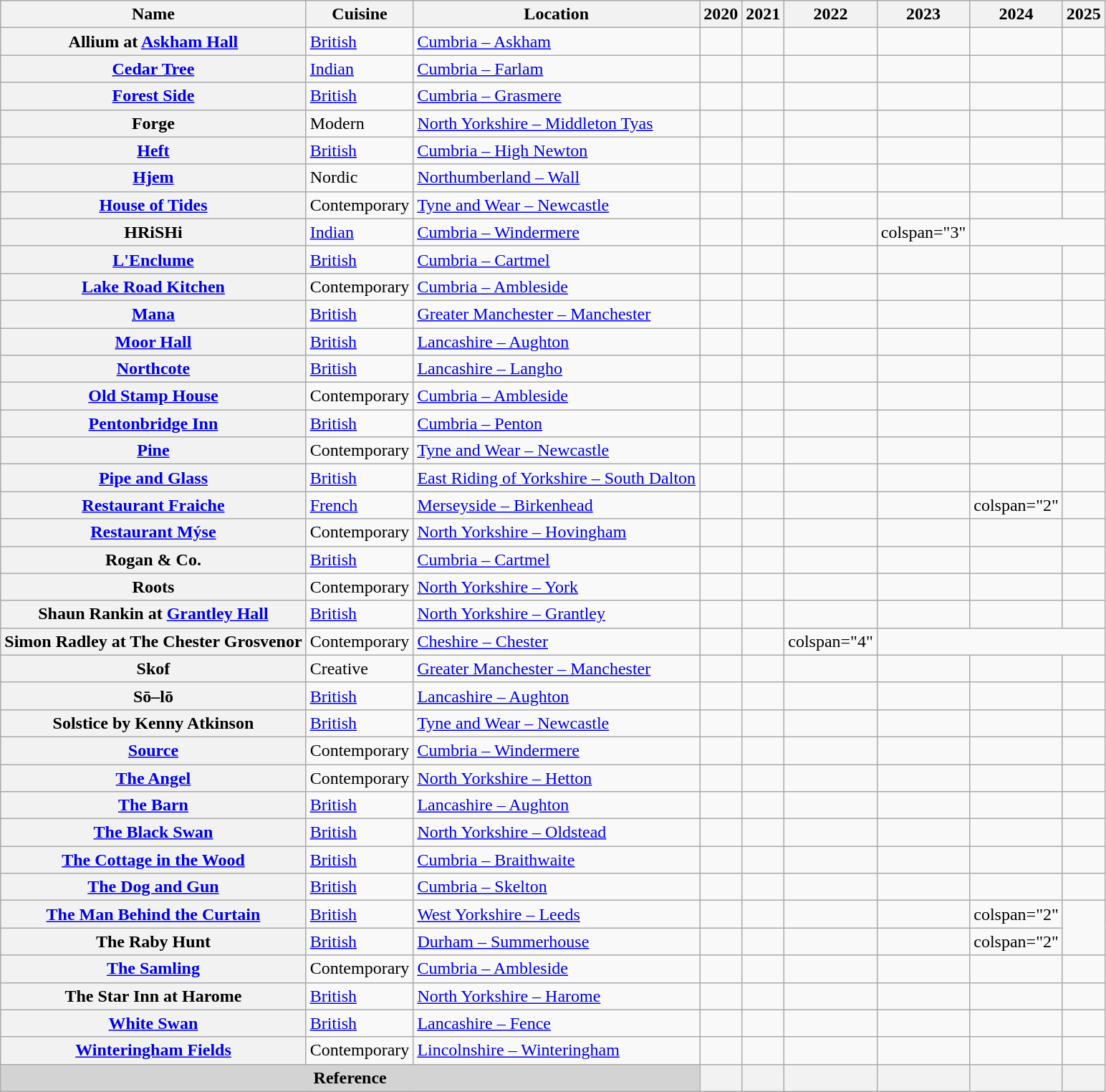<table class="wikitable sortable plainrowheaders">
<tr>
<th scope="col">Name</th>
<th scope="col">Cuisine</th>
<th scope="col">Location</th>
<th scope="col">2020</th>
<th scope="col">2021</th>
<th scope="col">2022</th>
<th scope="col">2023</th>
<th scope="col">2024</th>
<th scope="col">2025</th>
</tr>
<tr>
<th scope="row">Allium at <a href='#'>Askham Hall</a></th>
<td><a href='#'>British</a></td>
<td><a href='#'>Cumbria – Askham</a></td>
<td></td>
<td></td>
<td></td>
<td></td>
<td></td>
<td></td>
</tr>
<tr>
<th scope="row"><a href='#'>Cedar Tree</a></th>
<td><a href='#'>Indian</a></td>
<td><a href='#'>Cumbria – Farlam</a></td>
<td></td>
<td></td>
<td></td>
<td></td>
<td></td>
<td></td>
</tr>
<tr>
<th scope="row"><a href='#'>Forest Side</a></th>
<td><a href='#'>British</a></td>
<td><a href='#'>Cumbria – Grasmere</a></td>
<td></td>
<td></td>
<td></td>
<td></td>
<td></td>
<td></td>
</tr>
<tr>
<th scope="row">Forge</th>
<td>Modern</td>
<td><a href='#'>North Yorkshire – Middleton Tyas</a></td>
<td></td>
<td></td>
<td></td>
<td></td>
<td></td>
<td></td>
</tr>
<tr>
<th scope="row"><a href='#'>Heft</a></th>
<td><a href='#'>British</a></td>
<td><a href='#'>Cumbria – High Newton</a></td>
<td></td>
<td></td>
<td></td>
<td></td>
<td></td>
<td></td>
</tr>
<tr>
<th scope="row"><a href='#'>Hjem</a></th>
<td>Nordic</td>
<td><a href='#'>Northumberland – Wall</a></td>
<td></td>
<td></td>
<td></td>
<td></td>
<td></td>
<td></td>
</tr>
<tr>
<th scope="row"><a href='#'>House of Tides</a></th>
<td>Contemporary</td>
<td><a href='#'>Tyne and Wear – Newcastle</a></td>
<td></td>
<td></td>
<td></td>
<td></td>
<td></td>
<td></td>
</tr>
<tr>
<th scope="row">HRiSHi</th>
<td><a href='#'>Indian</a></td>
<td><a href='#'>Cumbria – Windermere</a></td>
<td></td>
<td></td>
<td></td>
<td>colspan="3" </td>
</tr>
<tr>
<th scope="row"><a href='#'>L'Enclume</a></th>
<td><a href='#'>British</a></td>
<td><a href='#'>Cumbria – Cartmel</a></td>
<td></td>
<td></td>
<td></td>
<td></td>
<td></td>
<td></td>
</tr>
<tr>
<th scope="row"><a href='#'>Lake Road Kitchen</a></th>
<td>Contemporary</td>
<td><a href='#'>Cumbria – Ambleside</a></td>
<td></td>
<td></td>
<td></td>
<td></td>
<td></td>
<td></td>
</tr>
<tr>
<th scope="row"><a href='#'>Mana</a></th>
<td><a href='#'>British</a></td>
<td><a href='#'>Greater Manchester – Manchester</a></td>
<td></td>
<td></td>
<td></td>
<td></td>
<td></td>
<td></td>
</tr>
<tr>
<th scope="row"><a href='#'>Moor Hall</a></th>
<td><a href='#'>British</a></td>
<td><a href='#'>Lancashire – Aughton</a></td>
<td></td>
<td></td>
<td></td>
<td></td>
<td></td>
<td></td>
</tr>
<tr>
<th scope="row"><a href='#'>Northcote</a></th>
<td><a href='#'>British</a></td>
<td><a href='#'>Lancashire – Langho</a></td>
<td></td>
<td></td>
<td></td>
<td></td>
<td></td>
<td></td>
</tr>
<tr>
<th scope="row"><a href='#'>Old Stamp House</a></th>
<td>Contemporary</td>
<td><a href='#'>Cumbria – Ambleside</a></td>
<td></td>
<td></td>
<td></td>
<td></td>
<td></td>
<td></td>
</tr>
<tr>
<th scope="row"><a href='#'>Pentonbridge Inn</a></th>
<td><a href='#'>British</a></td>
<td><a href='#'>Cumbria – Penton</a></td>
<td></td>
<td></td>
<td></td>
<td></td>
<td></td>
<td></td>
</tr>
<tr>
<th scope="row"><a href='#'>Pine</a></th>
<td>Contemporary</td>
<td><a href='#'>Tyne and Wear – Newcastle</a></td>
<td></td>
<td></td>
<td></td>
<td></td>
<td></td>
<td></td>
</tr>
<tr>
<th scope="row"><a href='#'>Pipe and Glass</a></th>
<td><a href='#'>British</a></td>
<td><a href='#'>East Riding of Yorkshire – South Dalton</a></td>
<td></td>
<td></td>
<td></td>
<td></td>
<td></td>
<td></td>
</tr>
<tr>
<th scope="row"><a href='#'>Restaurant Fraiche</a></th>
<td><a href='#'>French</a></td>
<td><a href='#'>Merseyside – Birkenhead</a></td>
<td></td>
<td></td>
<td></td>
<td></td>
<td>colspan="2" </td>
</tr>
<tr>
<th scope="row"><a href='#'>Restaurant Mýse</a></th>
<td>Contemporary</td>
<td><a href='#'>North Yorkshire – Hovingham</a></td>
<td></td>
<td></td>
<td></td>
<td></td>
<td></td>
<td></td>
</tr>
<tr>
<th scope="row">Rogan & Co.</th>
<td><a href='#'>British</a></td>
<td><a href='#'>Cumbria – Cartmel</a></td>
<td></td>
<td></td>
<td></td>
<td></td>
<td></td>
<td></td>
</tr>
<tr>
<th scope="row">Roots</th>
<td>Contemporary</td>
<td><a href='#'>North Yorkshire – York</a></td>
<td></td>
<td></td>
<td></td>
<td></td>
<td></td>
<td></td>
</tr>
<tr>
<th scope="row">Shaun Rankin at <a href='#'>Grantley Hall</a></th>
<td><a href='#'>British</a></td>
<td><a href='#'>North Yorkshire – Grantley</a></td>
<td></td>
<td></td>
<td></td>
<td></td>
<td></td>
<td></td>
</tr>
<tr>
<th scope="row">Simon Radley at The Chester Grosvenor</th>
<td>Contemporary</td>
<td><a href='#'>Cheshire – Chester</a></td>
<td></td>
<td></td>
<td>colspan="4" </td>
</tr>
<tr>
<th scope="row">Skof</th>
<td>Creative</td>
<td><a href='#'>Greater Manchester – Manchester</a></td>
<td></td>
<td></td>
<td></td>
<td></td>
<td></td>
<td></td>
</tr>
<tr>
<th scope="row">Sō–lō</th>
<td><a href='#'>British</a></td>
<td><a href='#'>Lancashire – Aughton</a></td>
<td></td>
<td></td>
<td></td>
<td></td>
<td></td>
<td></td>
</tr>
<tr>
<th scope="row">Solstice by Kenny Atkinson</th>
<td><a href='#'>British</a></td>
<td><a href='#'>Tyne and Wear – Newcastle</a></td>
<td></td>
<td></td>
<td></td>
<td></td>
<td></td>
<td></td>
</tr>
<tr>
<th scope="row"><a href='#'>Source</a></th>
<td>Contemporary</td>
<td><a href='#'>Cumbria – Windermere</a></td>
<td></td>
<td></td>
<td></td>
<td></td>
<td></td>
<td></td>
</tr>
<tr>
<th scope="row"><a href='#'>The Angel</a></th>
<td>Contemporary</td>
<td><a href='#'>North Yorkshire – Hetton</a></td>
<td></td>
<td></td>
<td></td>
<td></td>
<td></td>
<td></td>
</tr>
<tr>
<th scope="row"><a href='#'>The Barn</a></th>
<td><a href='#'>British</a></td>
<td><a href='#'>Lancashire – Aughton</a></td>
<td></td>
<td></td>
<td></td>
<td></td>
<td></td>
<td></td>
</tr>
<tr>
<th scope="row"><a href='#'>The Black Swan</a></th>
<td><a href='#'>British</a></td>
<td><a href='#'>North Yorkshire – Oldstead</a></td>
<td></td>
<td></td>
<td></td>
<td></td>
<td></td>
<td></td>
</tr>
<tr>
<th scope="row"><a href='#'>The Cottage in the Wood</a></th>
<td><a href='#'>British</a></td>
<td><a href='#'>Cumbria – Braithwaite</a></td>
<td></td>
<td></td>
<td></td>
<td></td>
<td></td>
<td></td>
</tr>
<tr>
<th scope="row"><a href='#'>The Dog and Gun</a></th>
<td><a href='#'>British</a></td>
<td><a href='#'>Cumbria – Skelton</a></td>
<td></td>
<td></td>
<td></td>
<td></td>
<td></td>
<td></td>
</tr>
<tr>
<th scope="row"><a href='#'>The Man Behind the Curtain</a></th>
<td><a href='#'>British</a></td>
<td><a href='#'>West Yorkshire – Leeds</a></td>
<td></td>
<td></td>
<td></td>
<td></td>
<td>colspan="2" </td>
</tr>
<tr>
<th scope="row">The Raby Hunt</th>
<td><a href='#'>British</a></td>
<td><a href='#'>Durham – Summerhouse</a></td>
<td></td>
<td></td>
<td></td>
<td></td>
<td>colspan="2" </td>
</tr>
<tr>
<th scope="row"><a href='#'>The Samling</a></th>
<td>Contemporary</td>
<td><a href='#'>Cumbria – Ambleside</a></td>
<td></td>
<td></td>
<td></td>
<td></td>
<td></td>
<td></td>
</tr>
<tr>
<th scope="row">The Star Inn at Harome</th>
<td><a href='#'>British</a></td>
<td><a href='#'>North Yorkshire – Harome</a></td>
<td></td>
<td></td>
<td></td>
<td></td>
<td></td>
<td></td>
</tr>
<tr>
<th scope="row"><a href='#'>White Swan</a></th>
<td><a href='#'>British</a></td>
<td><a href='#'>Lancashire – Fence</a></td>
<td></td>
<td></td>
<td></td>
<td></td>
<td></td>
<td></td>
</tr>
<tr>
<th scope="row"><a href='#'>Winteringham Fields</a></th>
<td>Contemporary</td>
<td><a href='#'>Lincolnshire – Winteringham</a></td>
<td></td>
<td></td>
<td></td>
<td></td>
<td></td>
<td></td>
</tr>
<tr>
<th colspan="3" style="text-align: center;background: lightgray;">Reference</th>
<th></th>
<th></th>
<th></th>
<th></th>
<th></th>
<th></th>
</tr>
</table>
